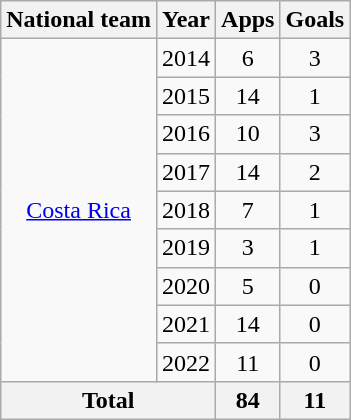<table class="wikitable" style="text-align:center">
<tr>
<th>National team</th>
<th>Year</th>
<th>Apps</th>
<th>Goals</th>
</tr>
<tr>
<td rowspan="9"><a href='#'>Costa Rica</a></td>
<td>2014</td>
<td>6</td>
<td>3</td>
</tr>
<tr>
<td>2015</td>
<td>14</td>
<td>1</td>
</tr>
<tr>
<td>2016</td>
<td>10</td>
<td>3</td>
</tr>
<tr>
<td>2017</td>
<td>14</td>
<td>2</td>
</tr>
<tr>
<td>2018</td>
<td>7</td>
<td>1</td>
</tr>
<tr>
<td>2019</td>
<td>3</td>
<td>1</td>
</tr>
<tr>
<td>2020</td>
<td>5</td>
<td>0</td>
</tr>
<tr>
<td>2021</td>
<td>14</td>
<td>0</td>
</tr>
<tr>
<td>2022</td>
<td>11</td>
<td>0</td>
</tr>
<tr>
<th colspan="2">Total</th>
<th>84</th>
<th>11</th>
</tr>
</table>
